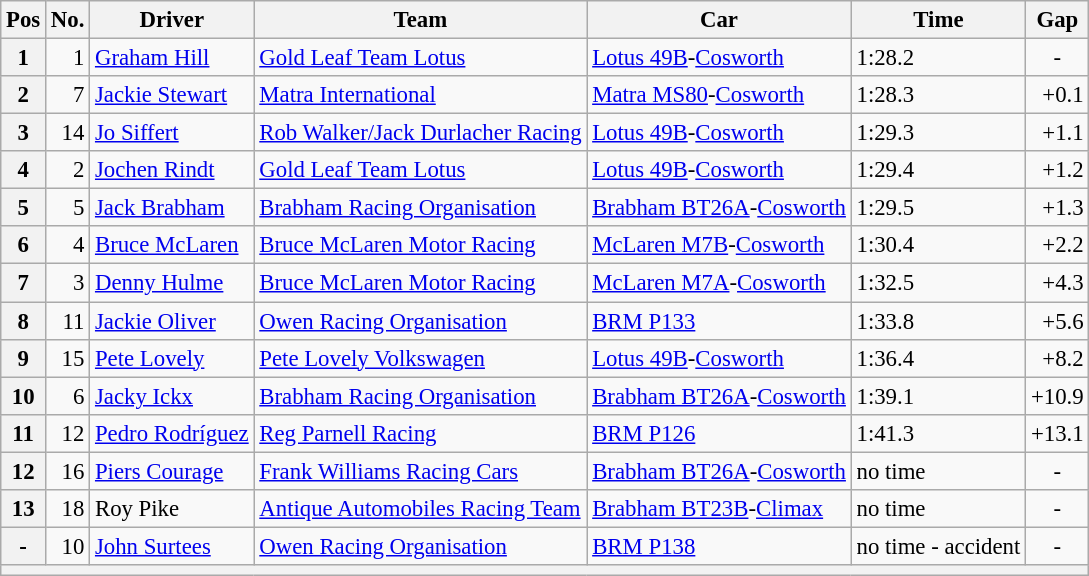<table class="wikitable" style="font-size: 95%;">
<tr>
<th>Pos</th>
<th>No.</th>
<th>Driver</th>
<th>Team</th>
<th>Car</th>
<th>Time</th>
<th>Gap</th>
</tr>
<tr>
<th>1</th>
<td align=right>1</td>
<td> <a href='#'>Graham Hill</a></td>
<td><a href='#'>Gold Leaf Team Lotus</a></td>
<td><a href='#'>Lotus 49B</a>-<a href='#'>Cosworth</a></td>
<td>1:28.2</td>
<td align=center>-</td>
</tr>
<tr>
<th>2</th>
<td align=right>7</td>
<td> <a href='#'>Jackie Stewart</a></td>
<td><a href='#'>Matra International</a></td>
<td><a href='#'>Matra MS80</a>-<a href='#'>Cosworth</a></td>
<td>1:28.3</td>
<td align=right>+0.1</td>
</tr>
<tr>
<th>3</th>
<td align=right>14</td>
<td> <a href='#'>Jo Siffert</a></td>
<td><a href='#'>Rob Walker/Jack Durlacher Racing</a></td>
<td><a href='#'>Lotus 49B</a>-<a href='#'>Cosworth</a></td>
<td>1:29.3</td>
<td align=right>+1.1</td>
</tr>
<tr>
<th>4</th>
<td align=right>2</td>
<td> <a href='#'>Jochen Rindt</a></td>
<td><a href='#'>Gold Leaf Team Lotus</a></td>
<td><a href='#'>Lotus 49B</a>-<a href='#'>Cosworth</a></td>
<td>1:29.4</td>
<td align=right>+1.2</td>
</tr>
<tr>
<th>5</th>
<td align=right>5</td>
<td> <a href='#'>Jack Brabham</a></td>
<td><a href='#'>Brabham Racing Organisation</a></td>
<td><a href='#'>Brabham BT26A</a>-<a href='#'>Cosworth</a></td>
<td>1:29.5</td>
<td align=right>+1.3</td>
</tr>
<tr>
<th>6</th>
<td align=right>4</td>
<td> <a href='#'>Bruce McLaren</a></td>
<td><a href='#'>Bruce McLaren Motor Racing</a></td>
<td><a href='#'>McLaren M7B</a>-<a href='#'>Cosworth</a></td>
<td>1:30.4</td>
<td align=right>+2.2</td>
</tr>
<tr>
<th>7</th>
<td align=right>3</td>
<td> <a href='#'>Denny Hulme</a></td>
<td><a href='#'>Bruce McLaren Motor Racing</a></td>
<td><a href='#'>McLaren M7A</a>-<a href='#'>Cosworth</a></td>
<td>1:32.5</td>
<td align=right>+4.3</td>
</tr>
<tr>
<th>8</th>
<td align=right>11</td>
<td> <a href='#'>Jackie Oliver</a></td>
<td><a href='#'>Owen Racing Organisation</a></td>
<td><a href='#'>BRM P133</a></td>
<td>1:33.8</td>
<td align=right>+5.6</td>
</tr>
<tr>
<th>9</th>
<td align=right>15</td>
<td> <a href='#'>Pete Lovely</a></td>
<td><a href='#'>Pete Lovely Volkswagen</a></td>
<td><a href='#'>Lotus 49B</a>-<a href='#'>Cosworth</a></td>
<td>1:36.4</td>
<td align=right>+8.2</td>
</tr>
<tr>
<th>10</th>
<td align=right>6</td>
<td> <a href='#'>Jacky Ickx</a></td>
<td><a href='#'>Brabham Racing Organisation</a></td>
<td><a href='#'>Brabham BT26A</a>-<a href='#'>Cosworth</a></td>
<td>1:39.1</td>
<td align=right>+10.9</td>
</tr>
<tr>
<th>11</th>
<td align=right>12</td>
<td> <a href='#'>Pedro Rodríguez</a></td>
<td><a href='#'>Reg Parnell Racing</a></td>
<td><a href='#'>BRM P126</a></td>
<td>1:41.3</td>
<td align=right>+13.1</td>
</tr>
<tr>
<th>12</th>
<td align=right>16</td>
<td> <a href='#'>Piers Courage</a></td>
<td><a href='#'>Frank Williams Racing Cars</a></td>
<td><a href='#'>Brabham BT26A</a>-<a href='#'>Cosworth</a></td>
<td>no time</td>
<td align=center>-</td>
</tr>
<tr>
<th>13</th>
<td align=right>18</td>
<td> Roy Pike</td>
<td><a href='#'>Antique Automobiles Racing Team</a></td>
<td><a href='#'>Brabham BT23B</a>-<a href='#'>Climax</a></td>
<td>no time</td>
<td align=center>-</td>
</tr>
<tr>
<th>-</th>
<td align=right>10</td>
<td> <a href='#'>John Surtees</a></td>
<td><a href='#'>Owen Racing Organisation</a></td>
<td><a href='#'>BRM P138</a></td>
<td>no time - accident</td>
<td align=center>-</td>
</tr>
<tr>
<th colspan="7"></th>
</tr>
</table>
